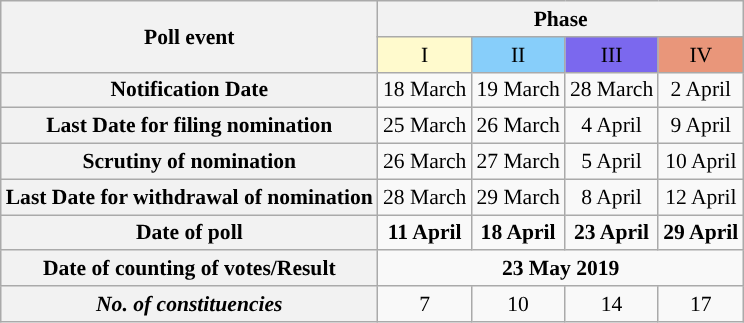<table class="wikitable" style="text-align:center;margin:auto;font-size:90%;">
<tr>
<th rowspan=2>Poll event</th>
<th colspan=4>Phase</th>
</tr>
<tr>
<td bgcolor=#FFFACD>I</td>
<td bgcolor=#87CEFA>II</td>
<td bgcolor=#7B68EE>III</td>
<td bgcolor=#E9967A>IV</td>
</tr>
<tr>
<th>Notification Date</th>
<td>18 March</td>
<td>19 March</td>
<td>28 March</td>
<td>2 April</td>
</tr>
<tr>
<th>Last Date for filing nomination</th>
<td>25 March</td>
<td>26 March</td>
<td>4 April</td>
<td>9 April</td>
</tr>
<tr>
<th>Scrutiny of nomination</th>
<td>26 March</td>
<td>27 March</td>
<td>5 April</td>
<td>10 April</td>
</tr>
<tr>
<th>Last Date for withdrawal of nomination</th>
<td>28 March</td>
<td>29 March</td>
<td>8 April</td>
<td>12 April</td>
</tr>
<tr>
<th>Date of poll</th>
<td><strong>11 April</strong></td>
<td><strong>18 April</strong></td>
<td><strong>23 April</strong></td>
<td><strong>29 April</strong></td>
</tr>
<tr>
<th>Date of counting of votes/Result</th>
<td colspan="4"><strong>23 May 2019</strong></td>
</tr>
<tr>
<th><strong><em>No. of constituencies</em></strong></th>
<td>7</td>
<td>10</td>
<td>14</td>
<td>17</td>
</tr>
</table>
